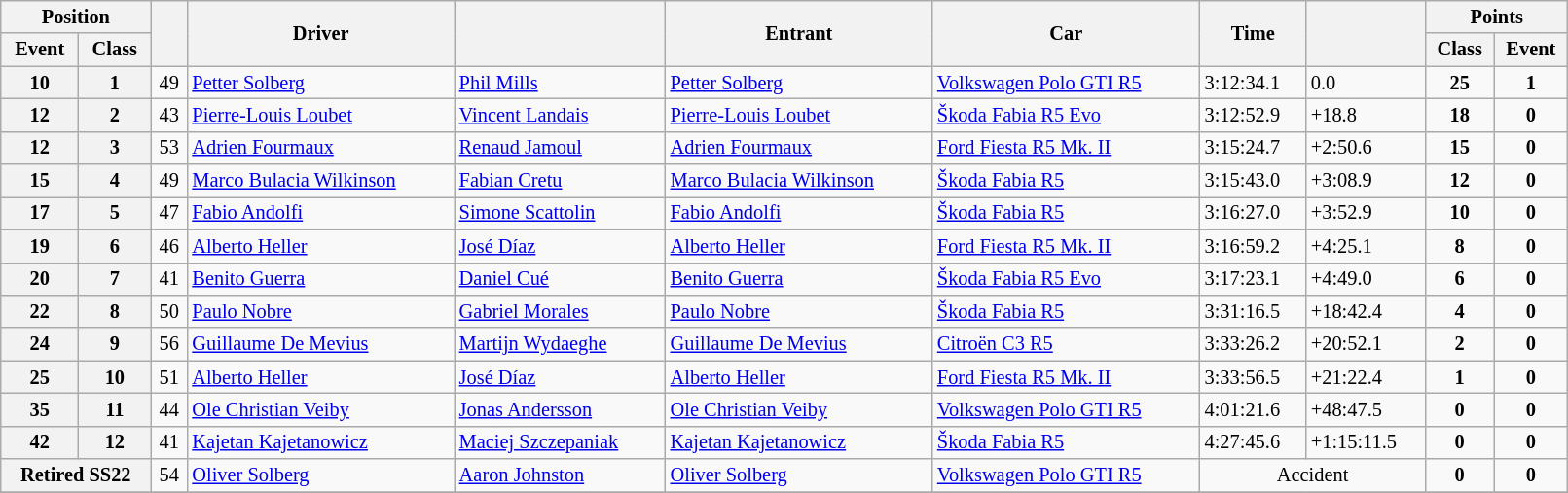<table class="wikitable" width=85% style="font-size: 85%;">
<tr>
<th colspan="2">Position</th>
<th rowspan="2"></th>
<th rowspan="2">Driver</th>
<th rowspan="2"></th>
<th rowspan="2">Entrant</th>
<th rowspan="2">Car</th>
<th rowspan="2">Time</th>
<th rowspan="2"></th>
<th colspan="2">Points</th>
</tr>
<tr>
<th>Event</th>
<th>Class</th>
<th>Class</th>
<th>Event</th>
</tr>
<tr>
<th>10</th>
<th>1</th>
<td align="center">49</td>
<td><a href='#'>Petter Solberg</a></td>
<td><a href='#'>Phil Mills</a></td>
<td><a href='#'>Petter Solberg</a></td>
<td><a href='#'>Volkswagen Polo GTI R5</a></td>
<td>3:12:34.1</td>
<td>0.0</td>
<td align="center"><strong>25</strong></td>
<td align="center"><strong>1</strong></td>
</tr>
<tr>
<th>12</th>
<th>2</th>
<td align="center">43</td>
<td><a href='#'>Pierre-Louis Loubet</a></td>
<td><a href='#'>Vincent Landais</a></td>
<td><a href='#'>Pierre-Louis Loubet</a></td>
<td><a href='#'>Škoda Fabia R5 Evo</a></td>
<td>3:12:52.9</td>
<td>+18.8</td>
<td align="center"><strong>18</strong></td>
<td align="center"><strong>0</strong></td>
</tr>
<tr>
<th>12</th>
<th>3</th>
<td align="center">53</td>
<td><a href='#'>Adrien Fourmaux</a></td>
<td><a href='#'>Renaud Jamoul</a></td>
<td><a href='#'>Adrien Fourmaux</a></td>
<td><a href='#'>Ford Fiesta R5 Mk. II</a></td>
<td>3:15:24.7</td>
<td>+2:50.6</td>
<td align="center"><strong>15</strong></td>
<td align="center"><strong>0</strong></td>
</tr>
<tr>
<th>15</th>
<th>4</th>
<td align="center">49</td>
<td nowrap><a href='#'>Marco Bulacia Wilkinson</a></td>
<td><a href='#'>Fabian Cretu</a></td>
<td nowrap><a href='#'>Marco Bulacia Wilkinson</a></td>
<td><a href='#'>Škoda Fabia R5</a></td>
<td>3:15:43.0</td>
<td>+3:08.9</td>
<td align="center"><strong>12</strong></td>
<td align="center"><strong>0</strong></td>
</tr>
<tr>
<th>17</th>
<th>5</th>
<td align="center">47</td>
<td><a href='#'>Fabio Andolfi</a></td>
<td><a href='#'>Simone Scattolin</a></td>
<td><a href='#'>Fabio Andolfi</a></td>
<td><a href='#'>Škoda Fabia R5</a></td>
<td>3:16:27.0</td>
<td>+3:52.9</td>
<td align="center"><strong>10</strong></td>
<td align="center"><strong>0</strong></td>
</tr>
<tr>
<th>19</th>
<th>6</th>
<td align="center">46</td>
<td><a href='#'>Alberto Heller</a></td>
<td><a href='#'>José Díaz</a></td>
<td><a href='#'>Alberto Heller</a></td>
<td><a href='#'>Ford Fiesta R5 Mk. II</a></td>
<td>3:16:59.2</td>
<td>+4:25.1</td>
<td align="center"><strong>8</strong></td>
<td align="center"><strong>0</strong></td>
</tr>
<tr>
<th>20</th>
<th>7</th>
<td align="center">41</td>
<td><a href='#'>Benito Guerra</a></td>
<td><a href='#'>Daniel Cué</a></td>
<td><a href='#'>Benito Guerra</a></td>
<td><a href='#'>Škoda Fabia R5 Evo</a></td>
<td>3:17:23.1</td>
<td>+4:49.0</td>
<td align="center"><strong>6</strong></td>
<td align="center"><strong>0</strong></td>
</tr>
<tr>
<th>22</th>
<th>8</th>
<td align="center">50</td>
<td><a href='#'>Paulo Nobre</a></td>
<td><a href='#'>Gabriel Morales</a></td>
<td><a href='#'>Paulo Nobre</a></td>
<td><a href='#'>Škoda Fabia R5</a></td>
<td>3:31:16.5</td>
<td>+18:42.4</td>
<td align="center"><strong>4</strong></td>
<td align="center"><strong>0</strong></td>
</tr>
<tr>
<th>24</th>
<th>9</th>
<td align="center">56</td>
<td><a href='#'>Guillaume De Mevius</a></td>
<td><a href='#'>Martijn Wydaeghe</a></td>
<td><a href='#'>Guillaume De Mevius</a></td>
<td><a href='#'>Citroën C3 R5</a></td>
<td>3:33:26.2</td>
<td>+20:52.1</td>
<td align="center"><strong>2</strong></td>
<td align="center"><strong>0</strong></td>
</tr>
<tr>
<th>25</th>
<th>10</th>
<td align="center">51</td>
<td><a href='#'>Alberto Heller</a></td>
<td><a href='#'>José Díaz</a></td>
<td><a href='#'>Alberto Heller</a></td>
<td><a href='#'>Ford Fiesta R5 Mk. II</a></td>
<td>3:33:56.5</td>
<td>+21:22.4</td>
<td align="center"><strong>1</strong></td>
<td align="center"><strong>0</strong></td>
</tr>
<tr>
<th>35</th>
<th>11</th>
<td align="center">44</td>
<td><a href='#'>Ole Christian Veiby</a></td>
<td><a href='#'>Jonas Andersson</a></td>
<td><a href='#'>Ole Christian Veiby</a></td>
<td nowrap><a href='#'>Volkswagen Polo GTI R5</a></td>
<td>4:01:21.6</td>
<td>+48:47.5</td>
<td align="center"><strong>0</strong></td>
<td align="center"><strong>0</strong></td>
</tr>
<tr>
<th>42</th>
<th>12</th>
<td align="center">41</td>
<td><a href='#'>Kajetan Kajetanowicz</a></td>
<td nowrap><a href='#'>Maciej Szczepaniak</a></td>
<td><a href='#'>Kajetan Kajetanowicz</a></td>
<td><a href='#'>Škoda Fabia R5</a></td>
<td>4:27:45.6</td>
<td>+1:15:11.5</td>
<td align="center"><strong>0</strong></td>
<td align="center"><strong>0</strong></td>
</tr>
<tr>
<th colspan="2">Retired SS22</th>
<td align="center">54</td>
<td><a href='#'>Oliver Solberg</a></td>
<td><a href='#'>Aaron Johnston</a></td>
<td><a href='#'>Oliver Solberg</a></td>
<td><a href='#'>Volkswagen Polo GTI R5</a></td>
<td align="center" colspan="2">Accident</td>
<td align="center"><strong>0</strong></td>
<td align="center"><strong>0</strong></td>
</tr>
<tr>
</tr>
</table>
